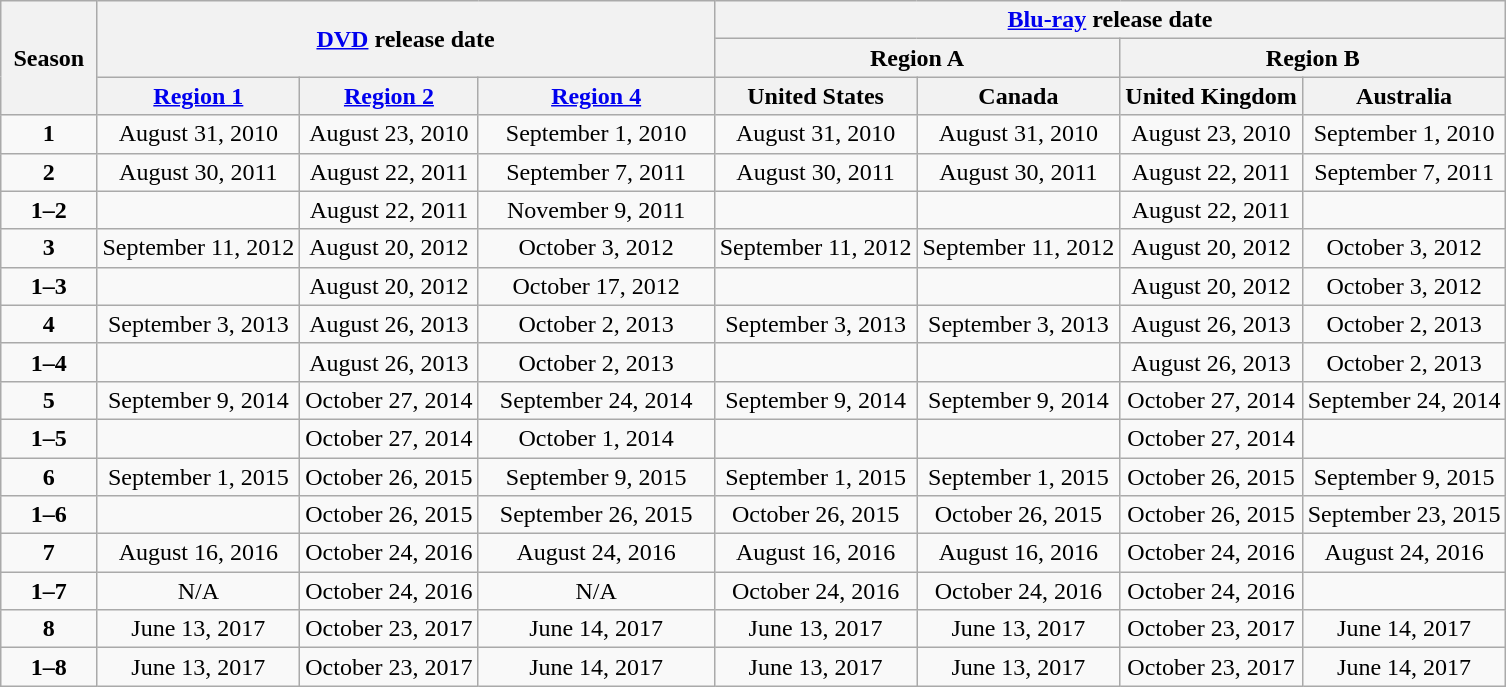<table class="wikitable" style="text-align:center">
<tr>
<th style="padding:0 8px;" rowspan="3">Season</th>
<th colspan="3" rowspan="2"><a href='#'>DVD</a> release date</th>
<th colspan="4"><a href='#'>Blu-ray</a> release date</th>
</tr>
<tr>
<th colspan="2">Region A</th>
<th colspan="2">Region B</th>
</tr>
<tr>
<th><a href='#'>Region 1</a></th>
<th><a href='#'>Region 2</a></th>
<th><a href='#'>Region 4</a></th>
<th>United States</th>
<th>Canada</th>
<th>United Kingdom</th>
<th>Australia</th>
</tr>
<tr>
<td><strong>1</strong></td>
<td style="padding: 0px 8px">August 31, 2010</td>
<td>August 23, 2010</td>
<td style="text-align:center; width:150px;">September 1, 2010</td>
<td>August 31, 2010</td>
<td>August 31, 2010</td>
<td>August 23, 2010</td>
<td>September 1, 2010</td>
</tr>
<tr>
<td><strong>2</strong></td>
<td>August 30, 2011</td>
<td>August 22, 2011</td>
<td>September 7, 2011</td>
<td>August 30, 2011</td>
<td>August 30, 2011</td>
<td>August 22, 2011</td>
<td>September 7, 2011</td>
</tr>
<tr>
<td><strong>1–2</strong></td>
<td></td>
<td>August 22, 2011</td>
<td>November 9, 2011</td>
<td></td>
<td></td>
<td>August 22, 2011</td>
<td></td>
</tr>
<tr>
<td><strong>3</strong></td>
<td>September 11, 2012</td>
<td>August 20, 2012</td>
<td>October 3, 2012</td>
<td>September 11, 2012</td>
<td>September 11, 2012</td>
<td>August 20, 2012</td>
<td>October 3, 2012</td>
</tr>
<tr>
<td><strong>1–3</strong></td>
<td></td>
<td>August 20, 2012</td>
<td>October 17, 2012</td>
<td></td>
<td></td>
<td>August 20, 2012</td>
<td>October 3, 2012</td>
</tr>
<tr>
<td><strong>4</strong></td>
<td>September 3, 2013</td>
<td>August 26, 2013</td>
<td>October 2, 2013</td>
<td>September 3, 2013</td>
<td>September 3, 2013</td>
<td>August 26, 2013</td>
<td>October 2, 2013</td>
</tr>
<tr>
<td><strong>1–4</strong></td>
<td></td>
<td>August 26, 2013</td>
<td>October 2, 2013</td>
<td></td>
<td></td>
<td>August 26, 2013</td>
<td>October 2, 2013</td>
</tr>
<tr>
<td><strong>5</strong></td>
<td>September 9, 2014</td>
<td>October 27, 2014</td>
<td>September 24, 2014</td>
<td>September 9, 2014</td>
<td>September 9, 2014</td>
<td>October 27, 2014</td>
<td>September 24, 2014</td>
</tr>
<tr>
<td><strong>1–5</strong></td>
<td></td>
<td>October 27, 2014</td>
<td>October 1, 2014</td>
<td></td>
<td></td>
<td>October 27, 2014</td>
<td></td>
</tr>
<tr>
<td><strong>6</strong></td>
<td>September 1, 2015</td>
<td>October 26, 2015</td>
<td>September 9, 2015</td>
<td>September 1, 2015</td>
<td>September 1, 2015</td>
<td>October 26, 2015</td>
<td>September 9, 2015</td>
</tr>
<tr>
<td><strong>1–6</strong></td>
<td></td>
<td>October 26, 2015</td>
<td>September 26, 2015</td>
<td>October 26, 2015</td>
<td>October 26, 2015</td>
<td>October 26, 2015</td>
<td>September 23, 2015</td>
</tr>
<tr>
<td><strong>7</strong></td>
<td>August 16, 2016</td>
<td>October 24, 2016</td>
<td>August 24, 2016</td>
<td>August 16, 2016</td>
<td>August 16, 2016</td>
<td>October 24, 2016</td>
<td>August 24, 2016</td>
</tr>
<tr>
<td><strong>1–7</strong></td>
<td>N/A</td>
<td>October 24, 2016</td>
<td>N/A</td>
<td>October 24, 2016</td>
<td>October 24, 2016</td>
<td>October 24, 2016</td>
<td></td>
</tr>
<tr>
<td><strong>8</strong></td>
<td>June 13, 2017</td>
<td>October 23, 2017</td>
<td>June 14, 2017</td>
<td>June 13, 2017</td>
<td>June 13, 2017</td>
<td>October 23, 2017</td>
<td>June 14, 2017</td>
</tr>
<tr>
<td><strong>1–8</strong></td>
<td>June 13, 2017</td>
<td>October 23, 2017</td>
<td>June 14, 2017</td>
<td>June 13, 2017</td>
<td>June 13, 2017</td>
<td>October 23, 2017</td>
<td>June 14, 2017</td>
</tr>
</table>
